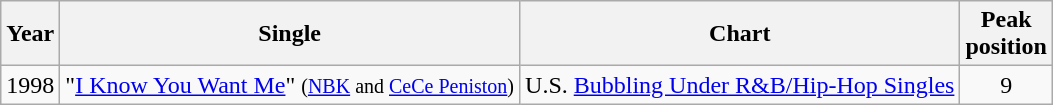<table class="wikitable">
<tr>
<th>Year</th>
<th>Single</th>
<th>Chart</th>
<th>Peak<br>position</th>
</tr>
<tr>
<td>1998</td>
<td>"<a href='#'>I Know You Want Me</a>" <small>(<a href='#'>NBK</a> and <a href='#'>CeCe Peniston</a>)</small></td>
<td>U.S. <a href='#'>Bubbling Under R&B/Hip-Hop Singles</a></td>
<td align="center">9</td>
</tr>
</table>
